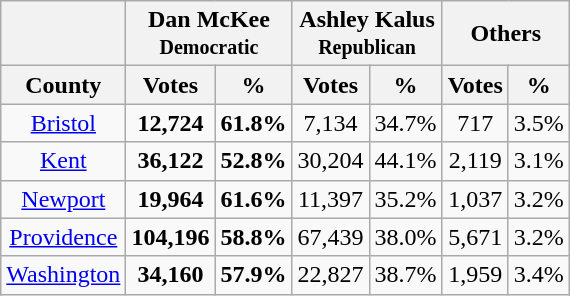<table class="wikitable sortable" style="text-align:center">
<tr>
<th colspan=1></th>
<th align=center colspan=2>Dan McKee<br><small>Democratic</small></th>
<th align=center colspan=2>Ashley Kalus<br><small>Republican</small></th>
<th align=center colspan=2>Others</th>
</tr>
<tr>
<th align=center>County</th>
<th style="text-align:center;" data-sort-type="number">Votes</th>
<th style="text-align:center;" data-sort-type="number">%</th>
<th style="text-align:center;" data-sort-type="number">Votes</th>
<th style="text-align:center;" data-sort-type="number">%</th>
<th style="text-align:center;" data-sort-type="number">Votes</th>
<th style="text-align:center;" data-sort-type="number">%</th>
</tr>
<tr>
<td><a href='#'>Bristol</a></td>
<td><strong>12,724</strong></td>
<td><strong>61.8%</strong></td>
<td>7,134</td>
<td>34.7%</td>
<td>717</td>
<td>3.5%</td>
</tr>
<tr>
<td><a href='#'>Kent</a></td>
<td><strong>36,122</strong></td>
<td><strong>52.8%</strong></td>
<td>30,204</td>
<td>44.1%</td>
<td>2,119</td>
<td>3.1%</td>
</tr>
<tr>
<td><a href='#'>Newport</a></td>
<td><strong>19,964</strong></td>
<td><strong>61.6%</strong></td>
<td>11,397</td>
<td>35.2%</td>
<td>1,037</td>
<td>3.2%</td>
</tr>
<tr>
<td><a href='#'>Providence</a></td>
<td><strong>104,196</strong></td>
<td><strong>58.8%</strong></td>
<td>67,439</td>
<td>38.0%</td>
<td>5,671</td>
<td>3.2%</td>
</tr>
<tr>
<td><a href='#'>Washington</a></td>
<td><strong>34,160</strong></td>
<td><strong>57.9%</strong></td>
<td>22,827</td>
<td>38.7%</td>
<td>1,959</td>
<td>3.4%</td>
</tr>
</table>
